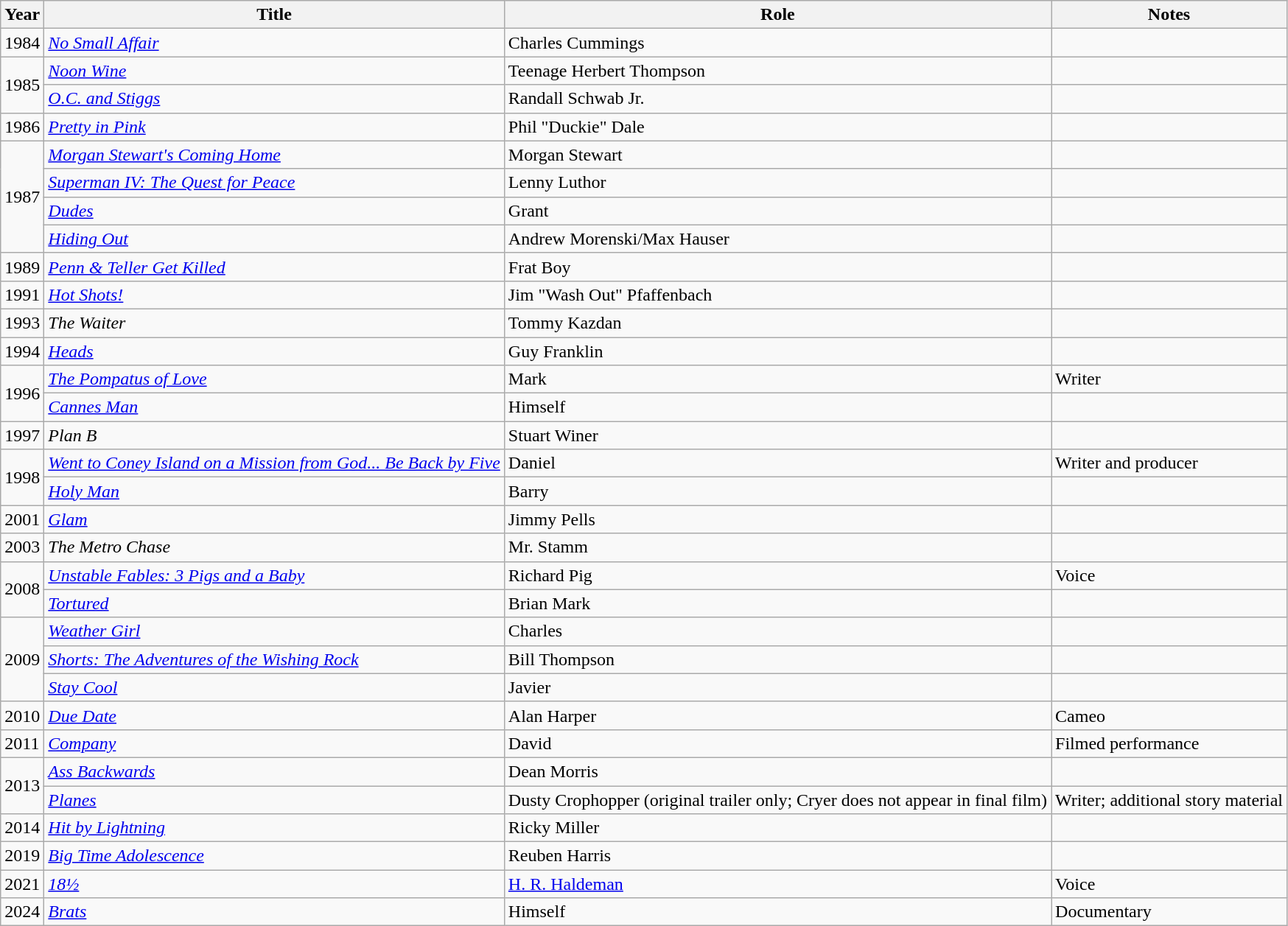<table class="wikitable sortable">
<tr>
<th>Year</th>
<th>Title</th>
<th>Role</th>
<th>Notes</th>
</tr>
<tr>
<td>1984</td>
<td><em><a href='#'>No Small Affair</a></em></td>
<td>Charles Cummings</td>
<td></td>
</tr>
<tr>
<td rowspan="2">1985</td>
<td><em><a href='#'>Noon Wine</a></em></td>
<td>Teenage Herbert Thompson</td>
<td></td>
</tr>
<tr>
<td><em><a href='#'>O.C. and Stiggs</a></em></td>
<td>Randall Schwab Jr.</td>
<td></td>
</tr>
<tr>
<td>1986</td>
<td><em><a href='#'>Pretty in Pink</a></em></td>
<td>Phil "Duckie" Dale</td>
<td></td>
</tr>
<tr>
<td rowspan="4">1987</td>
<td><em><a href='#'>Morgan Stewart's Coming Home</a></em></td>
<td>Morgan Stewart</td>
<td></td>
</tr>
<tr>
<td><em><a href='#'>Superman IV: The Quest for Peace</a></em></td>
<td>Lenny Luthor</td>
<td></td>
</tr>
<tr>
<td><em><a href='#'>Dudes</a></em></td>
<td>Grant</td>
<td></td>
</tr>
<tr>
<td><em><a href='#'>Hiding Out</a></em></td>
<td>Andrew Morenski/Max Hauser</td>
<td></td>
</tr>
<tr>
<td>1989</td>
<td><em><a href='#'>Penn & Teller Get Killed</a></em></td>
<td>Frat Boy</td>
<td></td>
</tr>
<tr>
<td>1991</td>
<td><em><a href='#'>Hot Shots!</a></em></td>
<td>Jim "Wash Out" Pfaffenbach</td>
<td></td>
</tr>
<tr>
<td>1993</td>
<td><em>The Waiter</em></td>
<td>Tommy Kazdan</td>
<td></td>
</tr>
<tr>
<td>1994</td>
<td><em><a href='#'>Heads</a></em></td>
<td>Guy Franklin</td>
<td></td>
</tr>
<tr>
<td rowspan="2">1996</td>
<td><em><a href='#'>The Pompatus of Love</a></em></td>
<td>Mark</td>
<td>Writer</td>
</tr>
<tr>
<td><em><a href='#'>Cannes Man</a></em></td>
<td>Himself</td>
<td></td>
</tr>
<tr>
<td>1997</td>
<td><em>Plan B</em></td>
<td>Stuart Winer</td>
<td></td>
</tr>
<tr>
<td rowspan="2">1998</td>
<td><em><a href='#'>Went to Coney Island on a Mission from God... Be Back by Five</a></em></td>
<td>Daniel</td>
<td>Writer and producer</td>
</tr>
<tr>
<td><em><a href='#'>Holy Man</a></em></td>
<td>Barry</td>
<td></td>
</tr>
<tr>
<td>2001</td>
<td><em><a href='#'>Glam</a></em></td>
<td>Jimmy Pells</td>
<td></td>
</tr>
<tr>
<td>2003</td>
<td><em>The Metro Chase</em></td>
<td>Mr. Stamm</td>
<td></td>
</tr>
<tr>
<td rowspan="2">2008</td>
<td><em><a href='#'>Unstable Fables: 3 Pigs and a Baby</a></em></td>
<td>Richard Pig</td>
<td>Voice</td>
</tr>
<tr>
<td><em><a href='#'>Tortured</a></em></td>
<td>Brian Mark</td>
<td></td>
</tr>
<tr>
<td rowspan="3">2009</td>
<td><em><a href='#'>Weather Girl</a></em></td>
<td>Charles</td>
<td></td>
</tr>
<tr>
<td><em><a href='#'>Shorts: The Adventures of the Wishing Rock</a></em></td>
<td>Bill Thompson</td>
<td></td>
</tr>
<tr>
<td><em><a href='#'>Stay Cool</a></em></td>
<td>Javier</td>
<td></td>
</tr>
<tr>
<td>2010</td>
<td><em><a href='#'>Due Date</a></em></td>
<td>Alan Harper</td>
<td>Cameo</td>
</tr>
<tr>
<td>2011</td>
<td><em><a href='#'>Company</a></em></td>
<td>David</td>
<td>Filmed performance</td>
</tr>
<tr>
<td rowspan="2">2013</td>
<td><em><a href='#'>Ass Backwards</a></em></td>
<td>Dean Morris</td>
<td></td>
</tr>
<tr>
<td><em><a href='#'>Planes</a></em></td>
<td>Dusty Crophopper (original trailer only; Cryer does not appear in final film)</td>
<td>Writer; additional story material</td>
</tr>
<tr>
<td>2014</td>
<td><em><a href='#'>Hit by Lightning</a></em></td>
<td>Ricky Miller</td>
<td></td>
</tr>
<tr>
<td>2019</td>
<td><em><a href='#'>Big Time Adolescence</a></em></td>
<td>Reuben Harris</td>
<td></td>
</tr>
<tr>
<td>2021</td>
<td><em><a href='#'>18½</a></em></td>
<td><a href='#'>H. R. Haldeman</a></td>
<td>Voice</td>
</tr>
<tr>
<td>2024</td>
<td><em><a href='#'>Brats</a></em></td>
<td>Himself</td>
<td>Documentary</td>
</tr>
</table>
